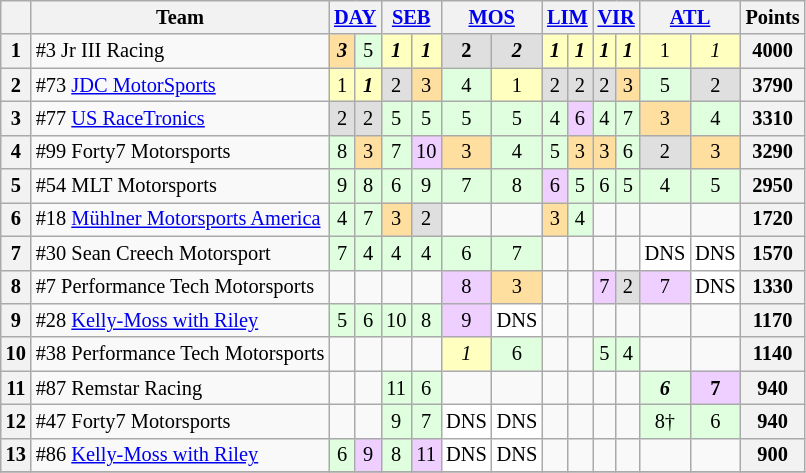<table class="wikitable" style="font-size:85%; text-align:center">
<tr>
<th></th>
<th>Team</th>
<th colspan=2><a href='#'>DAY</a><br></th>
<th colspan=2><a href='#'>SEB</a><br></th>
<th colspan=2><a href='#'>MOS</a><br></th>
<th colspan=2><a href='#'>LIM</a><br></th>
<th colspan=2><a href='#'>VIR</a><br></th>
<th colspan=2><a href='#'>ATL</a><br></th>
<th>Points</th>
</tr>
<tr>
<th>1</th>
<td align=left> #3 Jr III Racing</td>
<td style="background:#ffdf9f;"><strong><em>3</em></strong></td>
<td style="background:#dfffdf;">5</td>
<td style="background:#ffffbf;"><strong><em>1</em></strong></td>
<td style="background:#ffffbf;"><strong><em>1</em></strong></td>
<td style="background:#dfdfdf;"><strong>2</strong></td>
<td style="background:#dfdfdf;"><strong><em>2</em></strong></td>
<td style="background:#ffffbf;"><strong><em>1</em></strong></td>
<td style="background:#ffffbf;"><strong><em>1</em></strong></td>
<td style="background:#ffffbf;"><strong><em>1</em></strong></td>
<td style="background:#ffffbf;"><strong><em>1</em></strong></td>
<td style="background:#ffffbf;">1</td>
<td style="background:#ffffbf;"><em>1</em></td>
<th>4000</th>
</tr>
<tr>
<th>2</th>
<td align=left> #73 <a href='#'>JDC MotorSports</a></td>
<td style="background:#ffffbf;">1</td>
<td style="background:#ffffbf;"><strong><em>1</em></strong></td>
<td style="background:#dfdfdf;">2</td>
<td style="background:#ffdf9f;">3</td>
<td style="background:#dfffdf;">4</td>
<td style="background:#ffffbf;">1</td>
<td style="background:#dfdfdf;">2</td>
<td style="background:#dfdfdf;">2</td>
<td style="background:#dfdfdf;">2</td>
<td style="background:#ffdf9f;">3</td>
<td style="background:#dfffdf;">5</td>
<td style="background:#dfdfdf;">2</td>
<th>3790</th>
</tr>
<tr>
<th>3</th>
<td align=left> #77 <a href='#'>US RaceTronics</a></td>
<td style="background:#dfdfdf;">2</td>
<td style="background:#dfdfdf;">2</td>
<td style="background:#dfffdf;">5</td>
<td style="background:#dfffdf;">5</td>
<td style="background:#dfffdf;">5</td>
<td style="background:#dfffdf;">5</td>
<td style="background:#dfffdf;">4</td>
<td style="background:#efcfff;">6</td>
<td style="background:#dfffdf;">4</td>
<td style="background:#dfffdf;">7</td>
<td style="background:#ffdf9f;">3</td>
<td style="background:#dfffdf;">4</td>
<th>3310</th>
</tr>
<tr>
<th>4</th>
<td align=left> #99 Forty7 Motorsports</td>
<td style="background:#dfffdf;">8</td>
<td style="background:#ffdf9f;">3</td>
<td style="background:#dfffdf;">7</td>
<td style="background:#efcfff;">10</td>
<td style="background:#ffdf9f;">3</td>
<td style="background:#dfffdf;">4</td>
<td style="background:#dfffdf;">5</td>
<td style="background:#ffdf9f;">3</td>
<td style="background:#ffdf9f;">3</td>
<td style="background:#dfffdf;">6</td>
<td style="background:#dfdfdf;">2</td>
<td style="background:#ffdf9f;">3</td>
<th>3290</th>
</tr>
<tr>
<th>5</th>
<td align=left> #54 MLT Motorsports</td>
<td style="background:#dfffdf;">9</td>
<td style="background:#dfffdf;">8</td>
<td style="background:#dfffdf;">6</td>
<td style="background:#dfffdf;">9</td>
<td style="background:#dfffdf;">7</td>
<td style="background:#dfffdf;">8</td>
<td style="background:#efcfff;">6</td>
<td style="background:#dfffdf;">5</td>
<td style="background:#dfffdf;">6</td>
<td style="background:#dfffdf;">5</td>
<td style="background:#dfffdf;">4</td>
<td style="background:#dfffdf;">5</td>
<th>2950</th>
</tr>
<tr>
<th>6</th>
<td align=left> #18 <a href='#'>Mühlner Motorsports America</a></td>
<td style="background:#dfffdf;">4</td>
<td style="background:#dfffdf;">7</td>
<td style="background:#ffdf9f;">3</td>
<td style="background:#dfdfdf;">2</td>
<td></td>
<td></td>
<td style="background:#ffdf9f;">3</td>
<td style="background:#dfffdf;">4</td>
<td></td>
<td></td>
<td></td>
<td></td>
<th>1720</th>
</tr>
<tr>
<th>7</th>
<td align=left> #30 Sean Creech Motorsport</td>
<td style="background:#dfffdf;">7</td>
<td style="background:#dfffdf;">4</td>
<td style="background:#dfffdf;">4</td>
<td style="background:#dfffdf;">4</td>
<td style="background:#dfffdf;">6</td>
<td style="background:#dfffdf;">7</td>
<td></td>
<td></td>
<td></td>
<td></td>
<td style="background:#ffffff;">DNS</td>
<td style="background:#ffffff;">DNS</td>
<th>1570</th>
</tr>
<tr>
<th>8</th>
<td align=left> #7 Performance Tech Motorsports</td>
<td></td>
<td></td>
<td></td>
<td></td>
<td style="background:#efcfff;">8</td>
<td style="background:#ffdf9f;">3</td>
<td></td>
<td></td>
<td style="background:#efcfff;">7</td>
<td style="background:#dfdfdf;">2</td>
<td style="background:#efcfff;">7</td>
<td style="background:#ffffff;">DNS</td>
<th>1330</th>
</tr>
<tr>
<th>9</th>
<td align=left nowrap> #28 <a href='#'>Kelly-Moss with Riley</a></td>
<td style="background:#dfffdf;">5</td>
<td style="background:#dfffdf;">6</td>
<td style="background:#dfffdf;">10</td>
<td style="background:#dfffdf;">8</td>
<td style="background:#efcfff;">9</td>
<td style="background:#ffffff;">DNS</td>
<td></td>
<td></td>
<td></td>
<td></td>
<td></td>
<td></td>
<th>1170</th>
</tr>
<tr>
<th>10</th>
<td align=left> #38 Performance Tech Motorsports</td>
<td></td>
<td></td>
<td></td>
<td></td>
<td style="background:#ffffbf;"><em>1</em></td>
<td style="background:#dfffdf;">6</td>
<td></td>
<td></td>
<td style="background:#dfffdf;">5</td>
<td style="background:#dfffdf;">4</td>
<td></td>
<td></td>
<th>1140</th>
</tr>
<tr>
<th>11</th>
<td align=left> #87 Remstar Racing</td>
<td></td>
<td></td>
<td style="background:#dfffdf;">11</td>
<td style="background:#dfffdf;">6</td>
<td></td>
<td></td>
<td></td>
<td></td>
<td></td>
<td></td>
<td style="background:#dfffdf;"><strong><em>6</em></strong></td>
<td style="background:#efcfff;"><strong>7</strong></td>
<th>940</th>
</tr>
<tr>
<th>12</th>
<td align=left> #47 Forty7 Motorsports</td>
<td></td>
<td></td>
<td style="background:#dfffdf;">9</td>
<td style="background:#dfffdf;">7</td>
<td style="background:#ffffff;">DNS</td>
<td style="background:#ffffff;">DNS</td>
<td></td>
<td></td>
<td></td>
<td></td>
<td style="background:#dfffdf;">8†</td>
<td style="background:#dfffdf;">6</td>
<th>940</th>
</tr>
<tr>
<th>13</th>
<td align=left> #86 <a href='#'>Kelly-Moss with Riley</a></td>
<td style="background:#dfffdf;">6</td>
<td style="background:#efcfff;">9</td>
<td style="background:#dfffdf;">8</td>
<td style="background:#efcfff;">11</td>
<td style="background:#ffffff;">DNS</td>
<td style="background:#ffffff;">DNS</td>
<td></td>
<td></td>
<td></td>
<td></td>
<td></td>
<td></td>
<th>900</th>
</tr>
<tr>
</tr>
</table>
